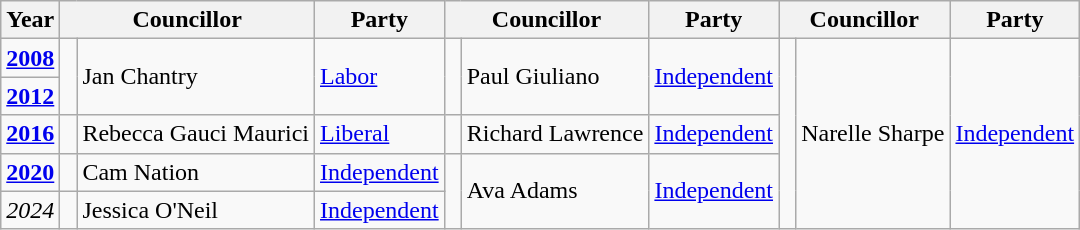<table class="wikitable">
<tr>
<th>Year</th>
<th colspan="2">Councillor</th>
<th>Party</th>
<th colspan="2">Councillor</th>
<th>Party</th>
<th colspan="2">Councillor</th>
<th>Party</th>
</tr>
<tr>
<td><strong><a href='#'>2008</a></strong></td>
<td rowspan="2" width="1px" > </td>
<td rowspan="2">Jan Chantry</td>
<td rowspan="2"><a href='#'>Labor</a></td>
<td rowspan="2" width="1px" > </td>
<td rowspan="2">Paul Giuliano</td>
<td rowspan="2"><a href='#'>Independent</a></td>
<td rowspan="5" width="1px" > </td>
<td rowspan="5">Narelle Sharpe</td>
<td rowspan="5"><a href='#'>Independent</a></td>
</tr>
<tr>
<td><strong><a href='#'>2012</a></strong></td>
</tr>
<tr>
<td><strong><a href='#'>2016</a></strong></td>
<td rowspan="1" width="1px" > </td>
<td rowspan="1">Rebecca Gauci Maurici</td>
<td rowspan="1"><a href='#'>Liberal</a></td>
<td rowspan="1" width="1px" > </td>
<td rowspan="1">Richard Lawrence</td>
<td rowspan="1"><a href='#'>Independent</a></td>
</tr>
<tr>
<td><strong><a href='#'>2020</a></strong></td>
<td rowspan="1" width="1px" > </td>
<td rowspan="1">Cam Nation</td>
<td rowspan="1"><a href='#'>Independent</a></td>
<td rowspan="3" width="1px" > </td>
<td rowspan="3">Ava Adams</td>
<td rowspan="3"><a href='#'>Independent</a></td>
</tr>
<tr>
<td align=centre><em>2024</em></td>
<td width="1px" > </td>
<td>Jessica O'Neil</td>
<td><a href='#'>Independent</a></td>
</tr>
</table>
